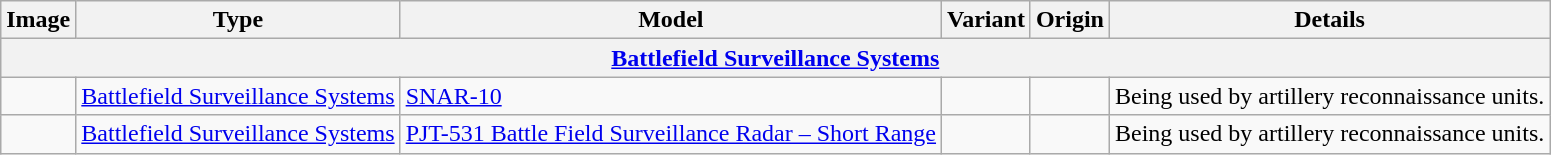<table class="wikitable">
<tr>
<th style="text-align: center;">Image</th>
<th style="text-align: center;">Type</th>
<th style="text-align: center;">Model</th>
<th>Variant</th>
<th style="text-align: center;">Origin</th>
<th>Details</th>
</tr>
<tr>
<th colspan="6" style="text-align: center;"><a href='#'>Battlefield Surveillance Systems</a></th>
</tr>
<tr>
<td></td>
<td><a href='#'>Battlefield Surveillance Systems</a></td>
<td><a href='#'>SNAR-10</a></td>
<td></td>
<td></td>
<td>Being used by artillery reconnaissance units.</td>
</tr>
<tr>
<td></td>
<td><a href='#'>Battlefield Surveillance Systems</a></td>
<td><a href='#'>PJT-531 Battle Field Surveillance Radar – Short Range</a></td>
<td></td>
<td></td>
<td>Being used by artillery reconnaissance units.</td>
</tr>
</table>
